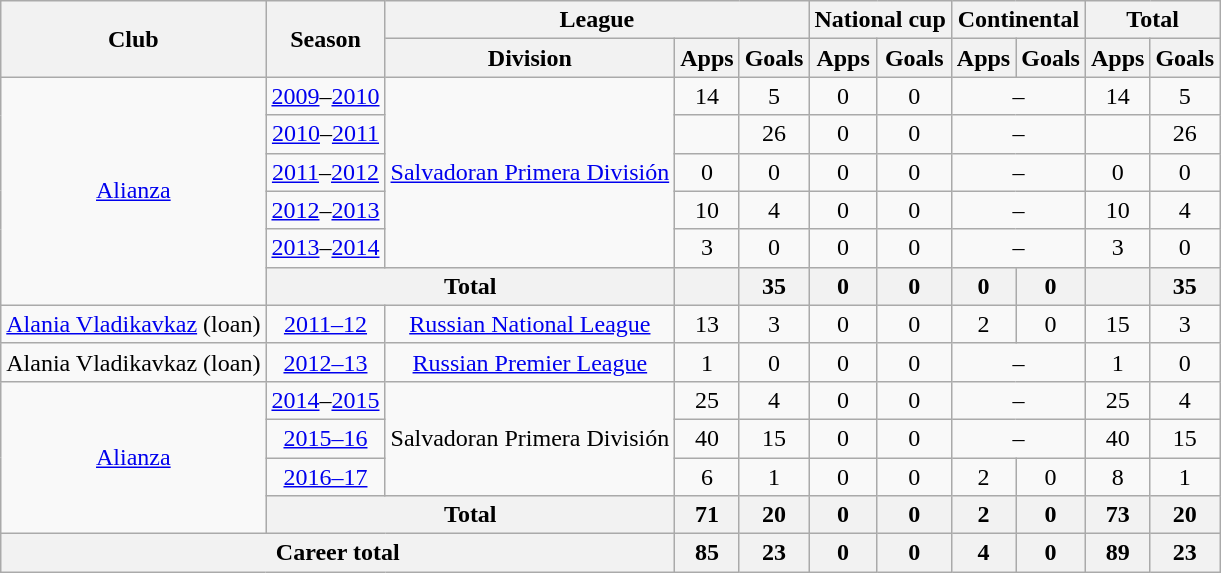<table class="wikitable" style="text-align: center;">
<tr>
<th rowspan="2">Club</th>
<th rowspan="2">Season</th>
<th colspan="3">League</th>
<th colspan="2">National cup</th>
<th colspan="2">Continental</th>
<th colspan="2">Total</th>
</tr>
<tr>
<th>Division</th>
<th>Apps</th>
<th>Goals</th>
<th>Apps</th>
<th>Goals</th>
<th>Apps</th>
<th>Goals</th>
<th>Apps</th>
<th>Goals</th>
</tr>
<tr>
<td rowspan="6"><a href='#'>Alianza</a></td>
<td><a href='#'>2009</a>–<a href='#'>2010</a></td>
<td rowspan="5"><a href='#'>Salvadoran Primera División</a></td>
<td>14</td>
<td>5</td>
<td>0</td>
<td>0</td>
<td colspan="2">–</td>
<td>14</td>
<td>5</td>
</tr>
<tr>
<td><a href='#'>2010</a>–<a href='#'>2011</a></td>
<td></td>
<td>26</td>
<td>0</td>
<td>0</td>
<td colspan="2">–</td>
<td></td>
<td>26</td>
</tr>
<tr>
<td><a href='#'>2011</a>–<a href='#'>2012</a></td>
<td>0</td>
<td>0</td>
<td>0</td>
<td>0</td>
<td colspan="2">–</td>
<td>0</td>
<td>0</td>
</tr>
<tr>
<td><a href='#'>2012</a>–<a href='#'>2013</a></td>
<td>10</td>
<td>4</td>
<td>0</td>
<td>0</td>
<td colspan="2">–</td>
<td>10</td>
<td>4</td>
</tr>
<tr>
<td><a href='#'>2013</a>–<a href='#'>2014</a></td>
<td>3</td>
<td>0</td>
<td>0</td>
<td>0</td>
<td colspan="2">–</td>
<td>3</td>
<td>0</td>
</tr>
<tr>
<th colspan="2">Total</th>
<th></th>
<th>35</th>
<th>0</th>
<th>0</th>
<th>0</th>
<th>0</th>
<th></th>
<th>35</th>
</tr>
<tr>
<td><a href='#'>Alania Vladikavkaz</a> (loan)</td>
<td><a href='#'>2011–12</a></td>
<td><a href='#'>Russian National League</a></td>
<td>13</td>
<td>3</td>
<td>0</td>
<td>0</td>
<td>2</td>
<td>0</td>
<td>15</td>
<td>3</td>
</tr>
<tr>
<td>Alania Vladikavkaz (loan)</td>
<td><a href='#'>2012–13</a></td>
<td><a href='#'>Russian Premier League</a></td>
<td>1</td>
<td>0</td>
<td>0</td>
<td>0</td>
<td colspan="2">–</td>
<td>1</td>
<td>0</td>
</tr>
<tr>
<td rowspan="4"><a href='#'>Alianza</a></td>
<td><a href='#'>2014</a>–<a href='#'>2015</a></td>
<td rowspan="3">Salvadoran Primera División</td>
<td>25</td>
<td>4</td>
<td>0</td>
<td>0</td>
<td colspan="2">–</td>
<td>25</td>
<td>4</td>
</tr>
<tr>
<td><a href='#'>2015–16</a></td>
<td>40</td>
<td>15</td>
<td>0</td>
<td>0</td>
<td colspan="2">–</td>
<td>40</td>
<td>15</td>
</tr>
<tr>
<td><a href='#'>2016–17</a></td>
<td>6</td>
<td>1</td>
<td>0</td>
<td>0</td>
<td>2</td>
<td>0</td>
<td>8</td>
<td>1</td>
</tr>
<tr>
<th colspan="2">Total</th>
<th>71</th>
<th>20</th>
<th>0</th>
<th>0</th>
<th>2</th>
<th>0</th>
<th>73</th>
<th>20</th>
</tr>
<tr>
<th colspan="3">Career total</th>
<th>85</th>
<th>23</th>
<th>0</th>
<th>0</th>
<th>4</th>
<th>0</th>
<th>89</th>
<th>23</th>
</tr>
</table>
